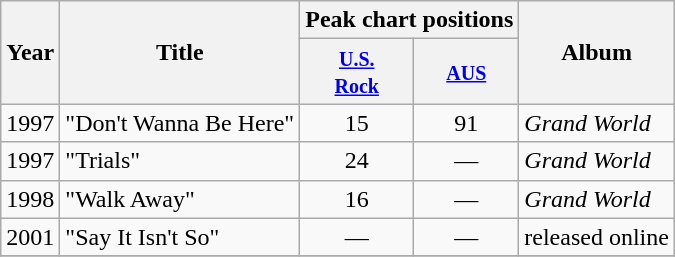<table class="wikitable plainrowheaders" style="text-align:center;">
<tr>
<th scope="col" rowspan="2">Year</th>
<th scope="col" rowspan="2">Title</th>
<th scope="col" colspan="2">Peak chart positions</th>
<th scope="col" rowspan="2">Album</th>
</tr>
<tr>
<th align="center"><small><a href='#'>U.S.<br>Rock</a></small></th>
<th align="center"><small><a href='#'>AUS</a></small><br></th>
</tr>
<tr>
<td>1997</td>
<td align="left">"Don't Wanna Be Here"</td>
<td>15</td>
<td>91</td>
<td align="left"><em>Grand World</em></td>
</tr>
<tr>
<td>1997</td>
<td align="left">"Trials"</td>
<td>24</td>
<td>—</td>
<td align="left"><em>Grand World</em></td>
</tr>
<tr>
<td>1998</td>
<td align="left">"Walk Away"</td>
<td>16</td>
<td>—</td>
<td align="left"><em>Grand World</em></td>
</tr>
<tr>
<td>2001</td>
<td align="left">"Say It Isn't So"</td>
<td>—</td>
<td>—</td>
<td align="left">released online</td>
</tr>
<tr>
</tr>
</table>
